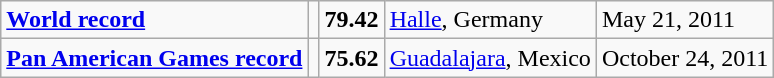<table class="wikitable">
<tr>
<td><strong><a href='#'>World record</a></strong></td>
<td></td>
<td><strong>79.42</strong></td>
<td><a href='#'>Halle</a>, Germany</td>
<td>May 21, 2011</td>
</tr>
<tr>
<td><strong><a href='#'>Pan American Games record</a></strong></td>
<td></td>
<td><strong>75.62</strong></td>
<td><a href='#'>Guadalajara</a>, Mexico</td>
<td>October 24, 2011</td>
</tr>
</table>
